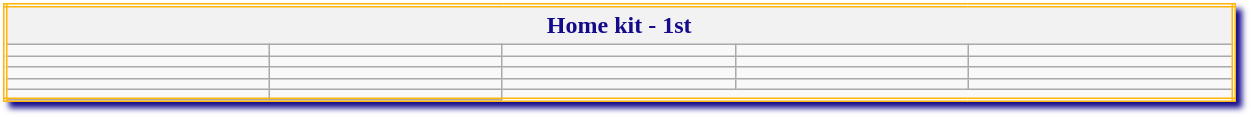<table class="wikitable mw-collapsible mw-collapsed" style="width:65%; border:double #FFB606; box-shadow: 4px 4px 4px #140B8C;">
<tr style="color:#140B8C; font-weight:bold;">
<th colspan=5>Home kit - 1st</th>
</tr>
<tr>
<td></td>
<td></td>
<td></td>
<td></td>
<td></td>
</tr>
<tr>
<td></td>
<td></td>
<td></td>
<td></td>
<td></td>
</tr>
<tr>
<td></td>
<td></td>
<td></td>
<td></td>
<td></td>
</tr>
<tr>
<td></td>
<td></td>
<td></td>
<td></td>
<td></td>
</tr>
<tr>
<td></td>
<td></td>
</tr>
<tr>
</tr>
</table>
